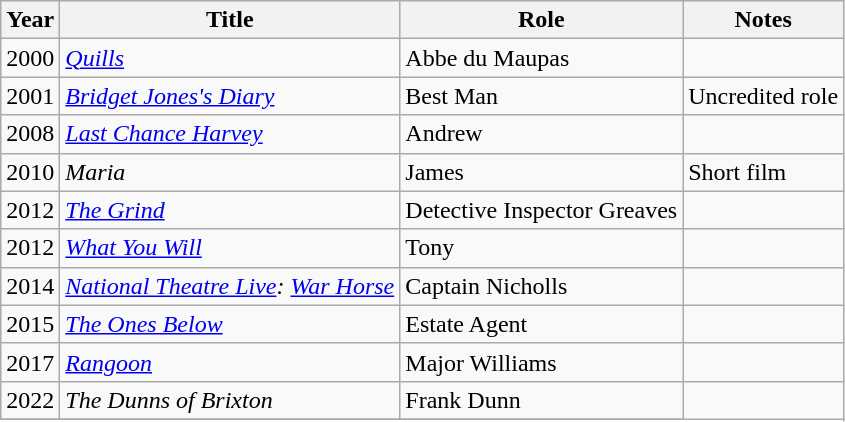<table class="wikitable">
<tr>
<th>Year</th>
<th>Title</th>
<th>Role</th>
<th>Notes</th>
</tr>
<tr>
<td>2000</td>
<td><em><a href='#'>Quills</a></em></td>
<td>Abbe du Maupas</td>
<td></td>
</tr>
<tr>
<td>2001</td>
<td><em><a href='#'>Bridget Jones's Diary</a></em></td>
<td>Best Man</td>
<td>Uncredited role</td>
</tr>
<tr>
<td>2008</td>
<td><em><a href='#'>Last Chance Harvey</a></em></td>
<td>Andrew</td>
<td></td>
</tr>
<tr>
<td>2010</td>
<td><em>Maria</em></td>
<td>James</td>
<td>Short film</td>
</tr>
<tr>
<td>2012</td>
<td><em><a href='#'>The Grind</a></em></td>
<td>Detective Inspector Greaves</td>
<td></td>
</tr>
<tr>
<td>2012</td>
<td><em><a href='#'>What You Will</a></em></td>
<td>Tony</td>
<td></td>
</tr>
<tr>
<td>2014</td>
<td><em><a href='#'>National Theatre Live</a>: <a href='#'>War Horse</a></em></td>
<td>Captain Nicholls</td>
<td></td>
</tr>
<tr>
<td>2015</td>
<td><em><a href='#'>The Ones Below</a></em></td>
<td>Estate Agent</td>
<td></td>
</tr>
<tr>
<td>2017</td>
<td><em><a href='#'>Rangoon</a></em></td>
<td>Major Williams</td>
<td></td>
</tr>
<tr>
<td>2022</td>
<td><em>The Dunns of Brixton</em></td>
<td>Frank Dunn</td>
</tr>
<tr>
</tr>
</table>
